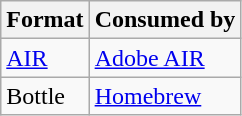<table class="wikitable">
<tr>
<th>Format</th>
<th>Consumed by</th>
</tr>
<tr>
<td><a href='#'>AIR</a></td>
<td><a href='#'>Adobe AIR</a></td>
</tr>
<tr>
<td>Bottle</td>
<td><a href='#'>Homebrew</a></td>
</tr>
</table>
